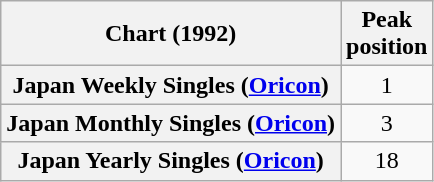<table class="wikitable sortable plainrowheaders" style="text-align:center;">
<tr>
<th scope="col">Chart (1992)</th>
<th scope="col">Peak<br>position</th>
</tr>
<tr>
<th scope="row">Japan Weekly Singles (<a href='#'>Oricon</a>)</th>
<td style="text-align:center;">1</td>
</tr>
<tr>
<th scope="row">Japan Monthly Singles (<a href='#'>Oricon</a>)</th>
<td style="text-align:center;">3</td>
</tr>
<tr>
<th scope="row">Japan Yearly Singles (<a href='#'>Oricon</a>)</th>
<td style="text-align:center;">18</td>
</tr>
</table>
